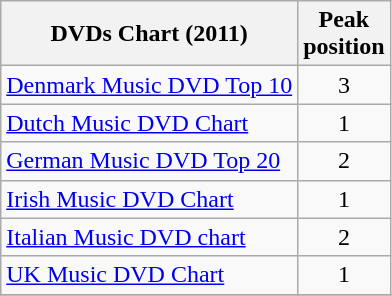<table class="wikitable">
<tr>
<th align="left">DVDs Chart (2011)</th>
<th align="left">Peak<br>position</th>
</tr>
<tr>
<td align="left"><a href='#'>Denmark Music DVD Top 10</a></td>
<td align="center">3</td>
</tr>
<tr>
<td align="left"><a href='#'>Dutch Music DVD Chart</a></td>
<td style="text-align:center;">1</td>
</tr>
<tr>
<td align="left"><a href='#'>German Music DVD Top 20</a></td>
<td align="center">2</td>
</tr>
<tr>
<td align="left"><a href='#'>Irish Music DVD Chart</a></td>
<td align="center">1</td>
</tr>
<tr>
<td align="left"><a href='#'>Italian Music DVD chart</a></td>
<td align="center">2</td>
</tr>
<tr>
<td align="left"><a href='#'>UK Music DVD Chart</a></td>
<td align="center">1</td>
</tr>
<tr>
</tr>
</table>
